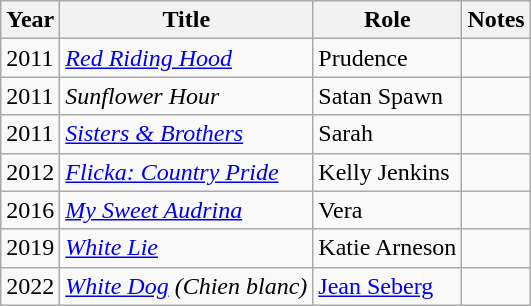<table class="wikitable sortable">
<tr>
<th>Year</th>
<th>Title</th>
<th>Role</th>
<th class="unsortable">Notes</th>
</tr>
<tr>
<td>2011</td>
<td><em><a href='#'>Red Riding Hood</a></em></td>
<td>Prudence</td>
<td></td>
</tr>
<tr>
<td>2011</td>
<td><em>Sunflower Hour</em></td>
<td>Satan Spawn</td>
<td></td>
</tr>
<tr>
<td>2011</td>
<td><em><a href='#'>Sisters & Brothers</a></em></td>
<td>Sarah</td>
<td></td>
</tr>
<tr>
<td>2012</td>
<td><em><a href='#'>Flicka: Country Pride</a></em></td>
<td>Kelly Jenkins</td>
<td></td>
</tr>
<tr>
<td>2016</td>
<td><em><a href='#'>My Sweet Audrina</a></em></td>
<td>Vera</td>
<td></td>
</tr>
<tr>
<td>2019</td>
<td><em><a href='#'>White Lie</a></em></td>
<td>Katie Arneson</td>
<td></td>
</tr>
<tr>
<td>2022</td>
<td><em><a href='#'>White Dog</a> (Chien blanc)</em></td>
<td><a href='#'>Jean Seberg</a></td>
<td></td>
</tr>
</table>
